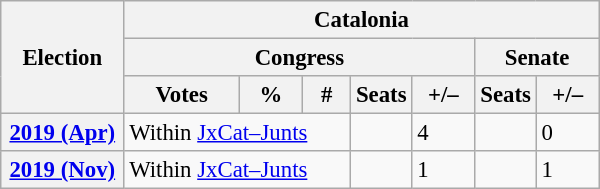<table class="wikitable" style="font-size:95%; text-align:left;">
<tr>
<th rowspan="3" width="75">Election</th>
<th colspan="7">Catalonia</th>
</tr>
<tr>
<th colspan="5">Congress</th>
<th colspan="2">Senate</th>
</tr>
<tr>
<th width="70">Votes</th>
<th width="35">%</th>
<th width="25">#</th>
<th>Seats</th>
<th width="35">+/–</th>
<th>Seats</th>
<th width="35">+/–</th>
</tr>
<tr>
<th><a href='#'>2019 (Apr)</a></th>
<td colspan="3">Within <a href='#'>JxCat–Junts</a></td>
<td></td>
<td>4</td>
<td></td>
<td>0</td>
</tr>
<tr>
<th><a href='#'>2019 (Nov)</a></th>
<td colspan="3">Within <a href='#'>JxCat–Junts</a></td>
<td></td>
<td>1</td>
<td></td>
<td>1</td>
</tr>
</table>
